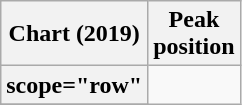<table class="wikitable plainrowheaders sortable">
<tr>
<th scope="col">Chart (2019)</th>
<th scope="col">Peak<br>position</th>
</tr>
<tr>
<th>scope="row" </th>
</tr>
<tr>
</tr>
</table>
